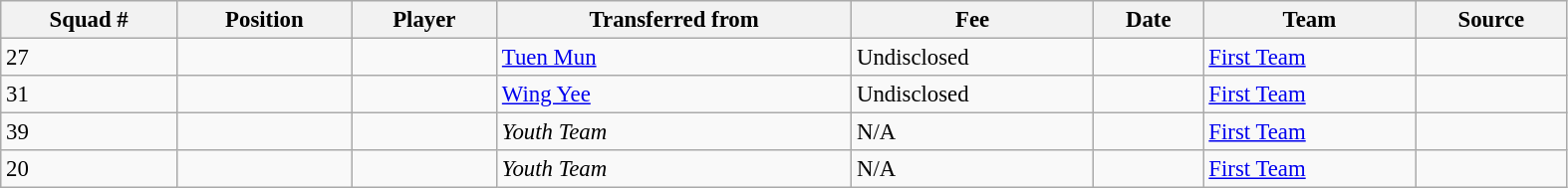<table width=83% class="wikitable sortable" style="text-align:center; font-size:95%; text-align:left">
<tr>
<th><strong>Squad #</strong></th>
<th><strong>Position </strong></th>
<th><strong>Player </strong></th>
<th><strong>Transferred from</strong></th>
<th><strong>Fee </strong></th>
<th><strong>Date </strong></th>
<th><strong>Team</strong></th>
<th><strong>Source</strong></th>
</tr>
<tr>
<td>27</td>
<td></td>
<td></td>
<td><a href='#'>Tuen Mun</a></td>
<td>Undisclosed</td>
<td></td>
<td><a href='#'>First Team</a></td>
<td></td>
</tr>
<tr>
<td>31</td>
<td></td>
<td></td>
<td><a href='#'>Wing Yee</a></td>
<td>Undisclosed</td>
<td></td>
<td><a href='#'>First Team</a></td>
<td></td>
</tr>
<tr>
<td>39</td>
<td></td>
<td></td>
<td><em>Youth Team</em></td>
<td>N/A</td>
<td></td>
<td><a href='#'>First Team</a></td>
<td></td>
</tr>
<tr>
<td>20</td>
<td></td>
<td></td>
<td><em>Youth Team</em></td>
<td>N/A</td>
<td></td>
<td><a href='#'>First Team</a></td>
<td></td>
</tr>
</table>
